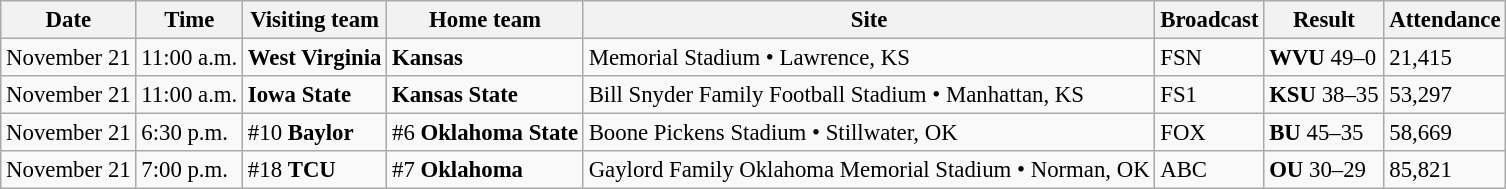<table class="wikitable" style="font-size:95%;">
<tr>
<th>Date</th>
<th>Time</th>
<th>Visiting team</th>
<th>Home team</th>
<th>Site</th>
<th>Broadcast</th>
<th>Result</th>
<th>Attendance</th>
</tr>
<tr bgcolor=>
<td>November 21</td>
<td>11:00 a.m.</td>
<td><strong>West Virginia</strong></td>
<td><strong>Kansas</strong></td>
<td>Memorial Stadium • Lawrence, KS</td>
<td>FSN</td>
<td><strong>WVU</strong> 49–0</td>
<td>21,415</td>
</tr>
<tr bgcolor=>
<td>November 21</td>
<td>11:00 a.m.</td>
<td><strong>Iowa State</strong></td>
<td><strong>Kansas State</strong></td>
<td>Bill Snyder Family Football Stadium • Manhattan, KS</td>
<td>FS1</td>
<td><strong>KSU</strong> 38–35</td>
<td>53,297</td>
</tr>
<tr bgcolor=>
<td>November 21</td>
<td>6:30 p.m.</td>
<td>#10 <strong>Baylor</strong></td>
<td>#6 <strong>Oklahoma State</strong></td>
<td>Boone Pickens Stadium • Stillwater, OK</td>
<td>FOX</td>
<td><strong>BU</strong> 45–35</td>
<td>58,669</td>
</tr>
<tr bgcolor=>
<td>November 21</td>
<td>7:00 p.m.</td>
<td>#18 <strong>TCU</strong></td>
<td>#7 <strong>Oklahoma</strong></td>
<td>Gaylord Family Oklahoma Memorial Stadium • Norman, OK</td>
<td>ABC</td>
<td><strong>OU</strong> 30–29</td>
<td>85,821</td>
</tr>
</table>
